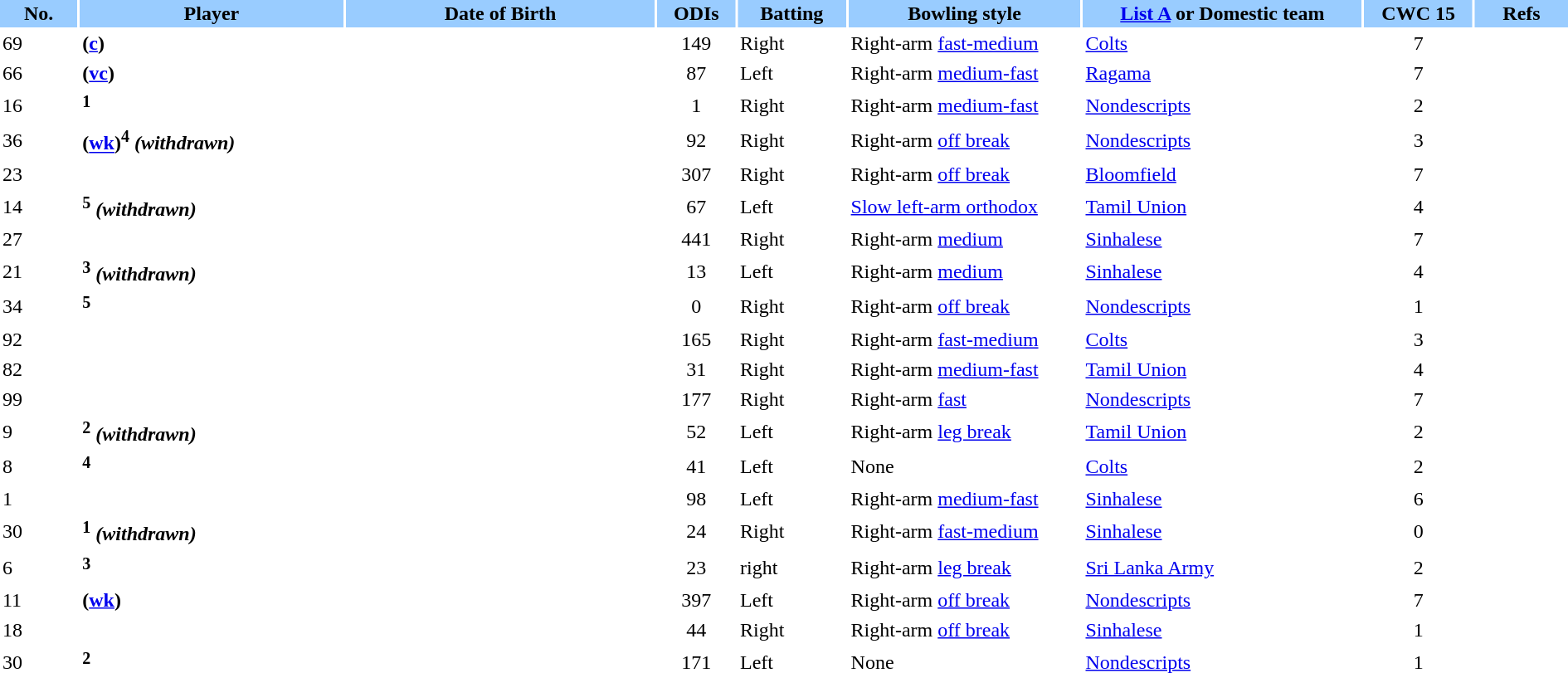<table class="sortable plainrowheaders" style="width:100%;" border="0" cellspacing="2" cellpadding="2">
<tr>
<th style="background-color:#99ccff;" scope="col" width=5%>No.</th>
<th style="background-color:#99ccff;" scope="col" width=17%>Player</th>
<th style="background-color:#99ccff;" scope="col" width=20%>Date of Birth</th>
<th style="background-color:#99ccff;" scope="col" width=5%>ODIs</th>
<th style="background-color:#99ccff;" scope="col" width=7%>Batting</th>
<th style="background-color:#99ccff;" scope="col" width=15%>Bowling style</th>
<th style="background-color:#99ccff;" scope="col" width=18%><a href='#'>List A</a> or Domestic team</th>
<th style="background-color:#99ccff;" scope="col" width=7%>CWC 15</th>
<th style="background-color:#99ccff;" scope="col" width=6% class="unsortable">Refs</th>
</tr>
<tr>
<td>69</td>
<th scope="row" align="left"> (<a href='#'>c</a>)</th>
<td></td>
<td align="center">149</td>
<td>Right</td>
<td>Right-arm <a href='#'>fast-medium</a></td>
<td><a href='#'>Colts</a></td>
<td align="center">7</td>
<td align="center"></td>
</tr>
<tr>
<td>66</td>
<th scope="row" align="left"> (<a href='#'>vc</a>)</th>
<td></td>
<td align="center">87</td>
<td>Left</td>
<td>Right-arm <a href='#'>medium-fast</a></td>
<td><a href='#'>Ragama</a></td>
<td align="center">7</td>
<td align="center"></td>
</tr>
<tr>
<td>16</td>
<th scope="row" align="left"><sup>1</sup></th>
<td></td>
<td align="center">1</td>
<td>Right</td>
<td>Right-arm <a href='#'>medium-fast</a></td>
<td><a href='#'>Nondescripts</a></td>
<td align="center">2</td>
<td align="center"></td>
</tr>
<tr>
<td>36</td>
<th scope="row" align="left"> (<a href='#'>wk</a>)<sup>4</sup> <em>(withdrawn)</em></th>
<td></td>
<td align="center">92</td>
<td>Right</td>
<td>Right-arm <a href='#'>off break</a></td>
<td><a href='#'>Nondescripts</a></td>
<td align="center">3</td>
<td align="center"></td>
</tr>
<tr>
<td>23</td>
<th scope="row" align="left"></th>
<td></td>
<td align="center">307</td>
<td>Right</td>
<td>Right-arm <a href='#'>off break</a></td>
<td><a href='#'>Bloomfield</a></td>
<td align="center">7</td>
<td align="center"></td>
</tr>
<tr>
<td>14</td>
<th scope="row" align="left"><sup>5</sup> <em>(withdrawn)</em></th>
<td></td>
<td align="center">67</td>
<td>Left</td>
<td><a href='#'>Slow left-arm orthodox</a></td>
<td><a href='#'>Tamil Union</a></td>
<td align="center">4</td>
<td align="center"></td>
</tr>
<tr>
<td>27</td>
<th scope="row" align="left"></th>
<td></td>
<td align="center">441</td>
<td>Right</td>
<td>Right-arm <a href='#'>medium</a></td>
<td><a href='#'>Sinhalese</a></td>
<td align="center">7</td>
<td align="center"></td>
</tr>
<tr>
<td>21</td>
<th scope="row" align="left"><sup>3</sup> <em>(withdrawn)</em></th>
<td></td>
<td align="center">13</td>
<td>Left</td>
<td>Right-arm <a href='#'>medium</a></td>
<td><a href='#'>Sinhalese</a></td>
<td align="center">4</td>
<td align="center"></td>
</tr>
<tr>
<td>34</td>
<th scope="row" align="left"><sup>5</sup></th>
<td></td>
<td align="center">0</td>
<td>Right</td>
<td>Right-arm <a href='#'>off break</a></td>
<td><a href='#'>Nondescripts</a></td>
<td align="center">1</td>
<td align="center"></td>
</tr>
<tr>
<td>92</td>
<th scope="row" align="left"></th>
<td></td>
<td align="center">165</td>
<td>Right</td>
<td>Right-arm <a href='#'>fast-medium</a></td>
<td><a href='#'>Colts</a></td>
<td align="center">3</td>
<td align="center"></td>
</tr>
<tr>
<td>82</td>
<th scope="row" align="left"></th>
<td></td>
<td align="center">31</td>
<td>Right</td>
<td>Right-arm <a href='#'>medium-fast</a></td>
<td><a href='#'>Tamil Union</a></td>
<td align="center">4</td>
<td align="center"></td>
</tr>
<tr>
<td>99</td>
<th scope="row" align="left"></th>
<td></td>
<td align="center">177</td>
<td>Right</td>
<td>Right-arm <a href='#'>fast</a></td>
<td><a href='#'>Nondescripts</a></td>
<td align="center">7</td>
<td align="center"></td>
</tr>
<tr>
<td>9</td>
<th scope="row" align="left"><sup>2</sup> <em>(withdrawn)</em></th>
<td></td>
<td align="center">52</td>
<td>Left</td>
<td>Right-arm <a href='#'>leg break</a></td>
<td><a href='#'>Tamil Union</a></td>
<td align="center">2</td>
<td align="center"></td>
</tr>
<tr>
<td>8</td>
<th scope="row" align="left"><sup>4</sup></th>
<td></td>
<td align="center">41</td>
<td>Left</td>
<td>None</td>
<td><a href='#'>Colts</a></td>
<td align="center">2</td>
<td align="center"></td>
</tr>
<tr>
<td>1</td>
<th scope="row" align="left"></th>
<td></td>
<td align="center">98</td>
<td>Left</td>
<td>Right-arm <a href='#'>medium-fast</a></td>
<td><a href='#'>Sinhalese</a></td>
<td align="center">6</td>
<td align="center"></td>
</tr>
<tr>
<td>30</td>
<th scope="row" align="left"><sup>1</sup> <em>(withdrawn)</em></th>
<td></td>
<td align="center">24</td>
<td>Right</td>
<td>Right-arm <a href='#'>fast-medium</a></td>
<td><a href='#'>Sinhalese</a></td>
<td align="center">0</td>
<td align="center"></td>
</tr>
<tr>
<td>6</td>
<th scope="row" align="left"><sup>3</sup></th>
<td></td>
<td align="center">23</td>
<td>right</td>
<td>Right-arm <a href='#'>leg break</a></td>
<td><a href='#'>Sri Lanka Army</a></td>
<td align="center">2</td>
<td align="center"></td>
</tr>
<tr>
<td>11</td>
<th scope="row" align="left"> (<a href='#'>wk</a>)</th>
<td></td>
<td align="center">397</td>
<td>Left</td>
<td>Right-arm <a href='#'>off break</a></td>
<td><a href='#'>Nondescripts</a></td>
<td align="center">7</td>
<td align="center"></td>
</tr>
<tr>
<td>18</td>
<th scope="row" align="left"></th>
<td></td>
<td align="center">44</td>
<td>Right</td>
<td>Right-arm <a href='#'>off break</a></td>
<td><a href='#'>Sinhalese</a></td>
<td align="center">1</td>
<td align="center"></td>
</tr>
<tr>
<td>30</td>
<th scope="row" align="left"><sup>2</sup></th>
<td></td>
<td align="center">171</td>
<td>Left</td>
<td>None</td>
<td><a href='#'>Nondescripts</a></td>
<td align="center">1</td>
<td align="center"></td>
</tr>
</table>
